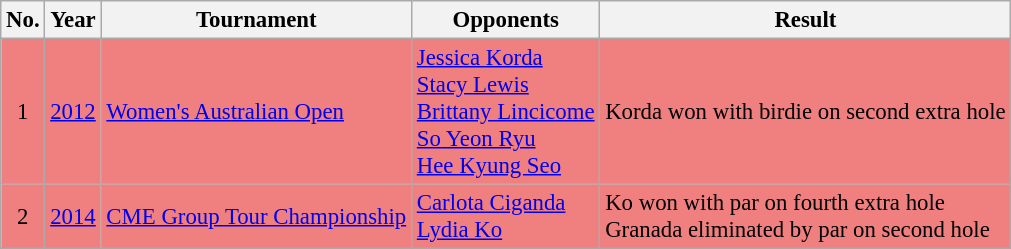<table class="wikitable" style="font-size:95%;">
<tr>
<th>No.</th>
<th>Year</th>
<th>Tournament</th>
<th>Opponents</th>
<th>Result</th>
</tr>
<tr style="background:#F08080;">
<td align=center>1</td>
<td align=center><a href='#'>2012</a></td>
<td><a href='#'>Women's Australian Open</a></td>
<td> <a href='#'>Jessica Korda</a><br> <a href='#'>Stacy Lewis</a><br> <a href='#'>Brittany Lincicome</a><br> <a href='#'>So Yeon Ryu</a><br>  <a href='#'>Hee Kyung Seo</a></td>
<td>Korda won with birdie on second extra hole</td>
</tr>
<tr style="background:#F08080;">
<td align=center>2</td>
<td align=center><a href='#'>2014</a></td>
<td><a href='#'>CME Group Tour Championship</a></td>
<td> <a href='#'>Carlota Ciganda</a><br> <a href='#'>Lydia Ko</a></td>
<td>Ko won with par on fourth extra hole<br>Granada eliminated by par on second hole</td>
</tr>
</table>
